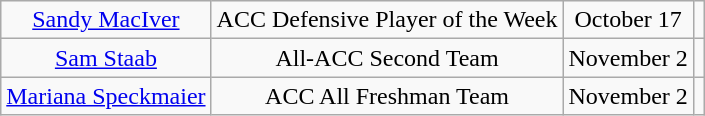<table class="wikitable sortable" style="text-align: center">
<tr>
<td><a href='#'>Sandy MacIver</a></td>
<td>ACC Defensive Player of the Week</td>
<td>October 17</td>
<td></td>
</tr>
<tr>
<td><a href='#'>Sam Staab</a></td>
<td>All-ACC Second Team</td>
<td>November 2</td>
<td></td>
</tr>
<tr>
<td><a href='#'>Mariana Speckmaier</a></td>
<td>ACC All Freshman Team</td>
<td>November 2</td>
<td></td>
</tr>
</table>
